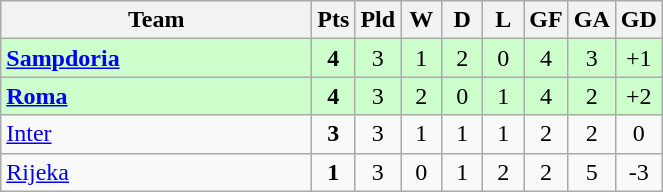<table class="wikitable" style="text-align:center;">
<tr>
<th width=200>Team</th>
<th width=20>Pts</th>
<th width=20>Pld</th>
<th width=20>W</th>
<th width=20>D</th>
<th width=20>L</th>
<th width=20>GF</th>
<th width=20>GA</th>
<th width=20>GD</th>
</tr>
<tr style="background:#ccffcc">
<td style="text-align:left"><strong> <a href='#'>Sampdoria</a></strong></td>
<td><strong>4</strong></td>
<td>3</td>
<td>1</td>
<td>2</td>
<td>0</td>
<td>4</td>
<td>3</td>
<td>+1</td>
</tr>
<tr style="background:#ccffcc">
<td style="text-align:left"><strong> <a href='#'>Roma</a></strong></td>
<td><strong>4</strong></td>
<td>3</td>
<td>2</td>
<td>0</td>
<td>1</td>
<td>4</td>
<td>2</td>
<td>+2</td>
</tr>
<tr>
<td style="text-align:left"> <a href='#'>Inter</a></td>
<td><strong>3</strong></td>
<td>3</td>
<td>1</td>
<td>1</td>
<td>1</td>
<td>2</td>
<td>2</td>
<td>0</td>
</tr>
<tr>
<td style="text-align:left"> <a href='#'>Rijeka</a></td>
<td><strong>1</strong></td>
<td>3</td>
<td>0</td>
<td>1</td>
<td>2</td>
<td>2</td>
<td>5</td>
<td>-3</td>
</tr>
</table>
